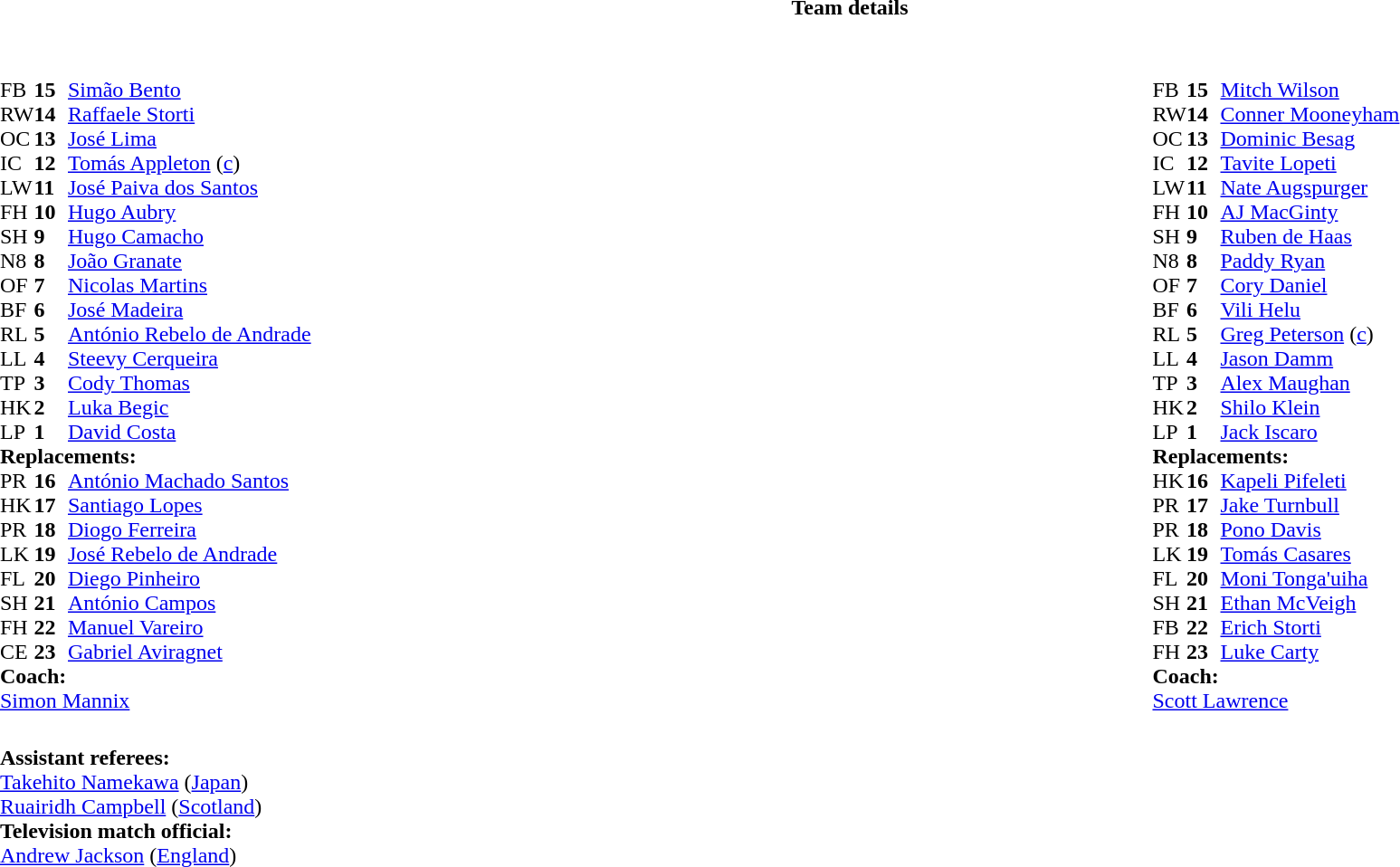<table border="0" style="width:100%;" class="collapsible collapsed">
<tr>
<th>Team details</th>
</tr>
<tr>
<td><br><table style="width:100%">
<tr>
<td style="vertical-align:top;width:50%"><br><table cellspacing="0" cellpadding="0">
<tr>
<th width="25"></th>
<th width="25"></th>
</tr>
<tr>
<td>FB</td>
<td><strong>15</strong></td>
<td><a href='#'>Simão Bento</a></td>
</tr>
<tr>
<td>RW</td>
<td><strong>14</strong></td>
<td><a href='#'>Raffaele Storti</a></td>
</tr>
<tr>
<td>OC</td>
<td><strong>13</strong></td>
<td><a href='#'>José Lima</a></td>
</tr>
<tr>
<td>IC</td>
<td><strong>12</strong></td>
<td><a href='#'>Tomás Appleton</a> (<a href='#'>c</a>)</td>
</tr>
<tr>
<td>LW</td>
<td><strong>11</strong></td>
<td><a href='#'>José Paiva dos Santos</a></td>
<td></td>
<td></td>
</tr>
<tr>
<td>FH</td>
<td><strong>10</strong></td>
<td><a href='#'>Hugo Aubry</a></td>
</tr>
<tr>
<td>SH</td>
<td><strong>9</strong></td>
<td><a href='#'>Hugo Camacho</a></td>
<td></td>
<td></td>
</tr>
<tr>
<td>N8</td>
<td><strong>8</strong></td>
<td><a href='#'>João Granate</a></td>
<td></td>
<td></td>
</tr>
<tr>
<td>OF</td>
<td><strong>7</strong></td>
<td><a href='#'>Nicolas Martins</a></td>
</tr>
<tr>
<td>BF</td>
<td><strong>6</strong></td>
<td><a href='#'>José Madeira</a></td>
</tr>
<tr>
<td>RL</td>
<td><strong>5</strong></td>
<td><a href='#'>António Rebelo de Andrade</a></td>
</tr>
<tr>
<td>LL</td>
<td><strong>4</strong></td>
<td><a href='#'>Steevy Cerqueira</a></td>
<td></td>
<td></td>
</tr>
<tr>
<td>TP</td>
<td><strong>3</strong></td>
<td><a href='#'>Cody Thomas</a></td>
<td></td>
<td></td>
</tr>
<tr>
<td>HK</td>
<td><strong>2</strong></td>
<td><a href='#'>Luka Begic</a></td>
<td></td>
<td></td>
</tr>
<tr>
<td>LP</td>
<td><strong>1</strong></td>
<td><a href='#'>David Costa</a></td>
<td></td>
<td></td>
</tr>
<tr>
<td colspan="3"><strong>Replacements:</strong></td>
</tr>
<tr>
<td>PR</td>
<td><strong>16</strong></td>
<td><a href='#'>António Machado Santos</a></td>
<td></td>
<td></td>
</tr>
<tr>
<td>HK</td>
<td><strong>17</strong></td>
<td><a href='#'>Santiago Lopes</a></td>
<td></td>
<td></td>
</tr>
<tr>
<td>PR</td>
<td><strong>18</strong></td>
<td><a href='#'>Diogo Ferreira</a></td>
<td></td>
<td></td>
</tr>
<tr>
<td>LK</td>
<td><strong>19</strong></td>
<td><a href='#'>José Rebelo de Andrade</a></td>
<td></td>
<td></td>
</tr>
<tr>
<td>FL</td>
<td><strong>20</strong></td>
<td><a href='#'>Diego Pinheiro</a></td>
<td></td>
<td></td>
</tr>
<tr>
<td>SH</td>
<td><strong>21</strong></td>
<td><a href='#'>António Campos</a></td>
<td></td>
<td></td>
</tr>
<tr>
<td>FH</td>
<td><strong>22</strong></td>
<td><a href='#'>Manuel Vareiro</a></td>
<td></td>
<td></td>
</tr>
<tr>
<td>CE</td>
<td><strong>23</strong></td>
<td><a href='#'>Gabriel Aviragnet</a></td>
</tr>
<tr>
<td colspan=3><strong>Coach:</strong></td>
</tr>
<tr>
<td colspan="4"> <a href='#'>Simon Mannix</a></td>
</tr>
<tr>
</tr>
</table>
</td>
<td style="vertical-align:top;width:50%"><br><table cellspacing="0" cellpadding="0" align="center">
<tr>
<th width="25"></th>
<th width="25"></th>
</tr>
<tr>
<td>FB</td>
<td><strong>15</strong></td>
<td><a href='#'>Mitch Wilson</a></td>
</tr>
<tr>
<td>RW</td>
<td><strong>14</strong></td>
<td><a href='#'>Conner Mooneyham</a></td>
</tr>
<tr>
<td>OC</td>
<td><strong>13</strong></td>
<td><a href='#'>Dominic Besag</a></td>
</tr>
<tr>
<td>IC</td>
<td><strong>12</strong></td>
<td><a href='#'>Tavite Lopeti</a></td>
<td></td>
<td></td>
</tr>
<tr>
<td>LW</td>
<td><strong>11</strong></td>
<td><a href='#'>Nate Augspurger</a></td>
</tr>
<tr>
<td>FH</td>
<td><strong>10</strong></td>
<td><a href='#'>AJ MacGinty</a></td>
</tr>
<tr>
<td>SH</td>
<td><strong>9</strong></td>
<td><a href='#'>Ruben de Haas</a></td>
</tr>
<tr>
<td>N8</td>
<td><strong>8</strong></td>
<td><a href='#'>Paddy Ryan</a></td>
</tr>
<tr>
<td>OF</td>
<td><strong>7</strong></td>
<td><a href='#'>Cory Daniel</a></td>
<td></td>
<td></td>
</tr>
<tr>
<td>BF</td>
<td><strong>6</strong></td>
<td><a href='#'>Vili Helu</a></td>
<td></td>
<td></td>
</tr>
<tr>
<td>RL</td>
<td><strong>5</strong></td>
<td><a href='#'>Greg Peterson</a> (<a href='#'>c</a>)</td>
</tr>
<tr>
<td>LL</td>
<td><strong>4</strong></td>
<td><a href='#'>Jason Damm</a></td>
</tr>
<tr>
<td>TP</td>
<td><strong>3</strong></td>
<td><a href='#'>Alex Maughan</a></td>
<td></td>
<td></td>
</tr>
<tr>
<td>HK</td>
<td><strong>2</strong></td>
<td><a href='#'>Shilo Klein</a></td>
<td></td>
<td></td>
</tr>
<tr>
<td>LP</td>
<td><strong>1</strong></td>
<td><a href='#'>Jack Iscaro</a></td>
<td></td>
<td></td>
</tr>
<tr>
<td colspan=3><strong>Replacements:</strong></td>
</tr>
<tr>
<td>HK</td>
<td><strong>16</strong></td>
<td><a href='#'>Kapeli Pifeleti</a></td>
<td></td>
<td></td>
</tr>
<tr>
<td>PR</td>
<td><strong>17</strong></td>
<td><a href='#'>Jake Turnbull</a></td>
<td></td>
<td></td>
</tr>
<tr>
<td>PR</td>
<td><strong>18</strong></td>
<td><a href='#'>Pono Davis</a></td>
<td></td>
<td></td>
</tr>
<tr>
<td>LK</td>
<td><strong>19</strong></td>
<td><a href='#'>Tomás Casares</a></td>
<td></td>
<td></td>
</tr>
<tr>
<td>FL</td>
<td><strong>20</strong></td>
<td><a href='#'>Moni Tonga'uiha</a></td>
<td></td>
<td></td>
</tr>
<tr>
<td>SH</td>
<td><strong>21</strong></td>
<td><a href='#'>Ethan McVeigh</a></td>
</tr>
<tr>
<td>FB</td>
<td><strong>22</strong></td>
<td><a href='#'>Erich Storti</a></td>
<td></td>
<td></td>
</tr>
<tr>
<td>FH</td>
<td><strong>23</strong></td>
<td><a href='#'>Luke Carty</a></td>
</tr>
<tr>
<td colspan=3><strong>Coach:</strong></td>
</tr>
<tr>
<td colspan="4"> <a href='#'>Scott Lawrence</a></td>
</tr>
</table>
</td>
</tr>
</table>
<table style="width:100%">
<tr>
<td><br>
<strong>Assistant referees:</strong>
<br><a href='#'>Takehito Namekawa</a> (<a href='#'>Japan</a>)
<br><a href='#'>Ruairidh Campbell</a> (<a href='#'>Scotland</a>)
<br><strong>Television match official:</strong>
<br><a href='#'>Andrew Jackson</a> (<a href='#'>England</a>)</td>
</tr>
</table>
</td>
</tr>
</table>
